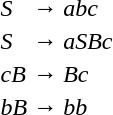<table>
<tr>
<td><em>S</em></td>
<td>→</td>
<td><em>abc</em></td>
</tr>
<tr>
<td><em>S</em></td>
<td>→</td>
<td><em>aSBc</em></td>
</tr>
<tr>
<td><em>cB</em></td>
<td>→</td>
<td><em>Bc</em></td>
</tr>
<tr>
<td><em>bB</em></td>
<td>→</td>
<td><em>bb</em></td>
</tr>
</table>
